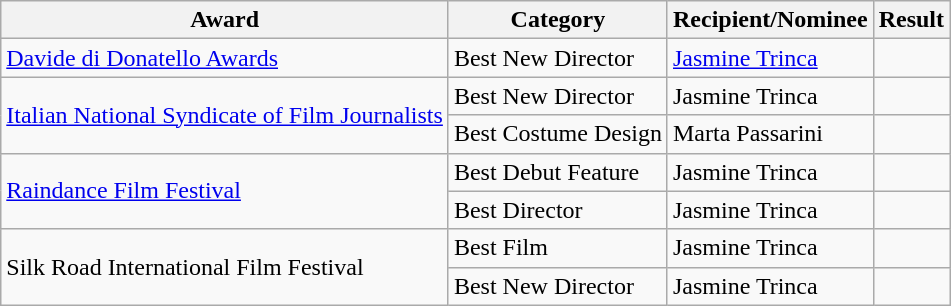<table class="wikitable plainrowheaders sortable">
<tr>
<th scope="col">Award</th>
<th scope="col">Category</th>
<th scope="col">Recipient/Nominee</th>
<th scope="col">Result</th>
</tr>
<tr>
<td rowspan="1"><a href='#'>Davide di Donatello Awards</a></td>
<td>Best New Director</td>
<td><a href='#'>Jasmine Trinca</a></td>
<td></td>
</tr>
<tr>
<td rowspan="2"><a href='#'>Italian National Syndicate of Film Journalists</a></td>
<td>Best New Director</td>
<td>Jasmine Trinca</td>
<td></td>
</tr>
<tr>
<td>Best Costume Design</td>
<td>Marta Passarini</td>
<td></td>
</tr>
<tr>
<td rowspan="2"><a href='#'>Raindance Film Festival</a></td>
<td>Best Debut Feature</td>
<td>Jasmine Trinca</td>
<td></td>
</tr>
<tr>
<td>Best Director</td>
<td>Jasmine Trinca</td>
<td></td>
</tr>
<tr>
<td rowspan="2">Silk Road International Film Festival</td>
<td>Best Film</td>
<td>Jasmine Trinca</td>
<td></td>
</tr>
<tr>
<td>Best New Director</td>
<td>Jasmine Trinca</td>
<td></td>
</tr>
</table>
